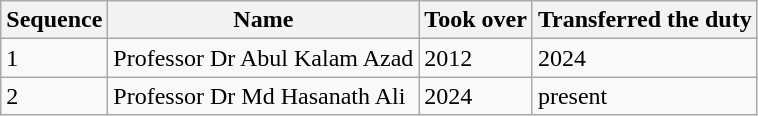<table class="wikitable">
<tr>
<th>Sequence</th>
<th>Name</th>
<th>Took over</th>
<th>Transferred the duty</th>
</tr>
<tr>
<td>1</td>
<td>Professor Dr Abul Kalam Azad</td>
<td>2012</td>
<td>2024</td>
</tr>
<tr>
<td>2</td>
<td>Professor Dr Md Hasanath Ali</td>
<td>2024</td>
<td>present</td>
</tr>
</table>
